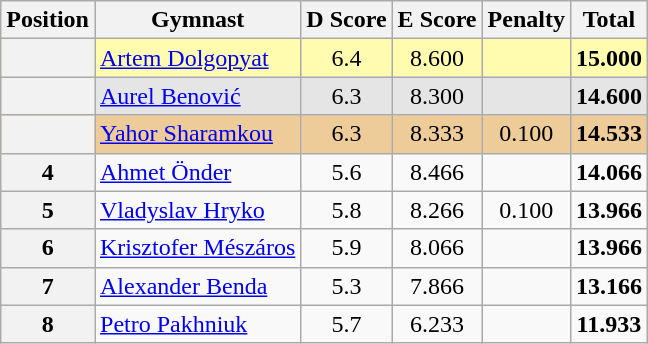<table style="text-align:center;" class="wikitable sortable">
<tr>
<th>Position</th>
<th>Gymnast</th>
<th>D Score</th>
<th>E Score</th>
<th>Penalty</th>
<th>Total</th>
</tr>
<tr style="background:#fffcaf;">
<th scope="row" style="text-align:center"></th>
<td style="text-align:left;"> <a href='#'>Artem Dolgopyat</a></td>
<td>6.4</td>
<td>8.600</td>
<td></td>
<td><strong>15.000</strong></td>
</tr>
<tr style="background:#e5e5e5;">
<th scope="row" style="text-align:center"></th>
<td style="text-align:left;"> <a href='#'>Aurel Benović</a></td>
<td>6.3</td>
<td>8.300</td>
<td></td>
<td><strong>14.600</strong></td>
</tr>
<tr style="background:#ec9;">
<th scope="row" style="text-align:center"></th>
<td style="text-align:left;"> <a href='#'>Yahor Sharamkou</a></td>
<td>6.3</td>
<td>8.333</td>
<td>0.100</td>
<td><strong>14.533</strong></td>
</tr>
<tr>
<th>4</th>
<td style="text-align:left;"> <a href='#'>Ahmet Önder</a></td>
<td>5.6</td>
<td>8.466</td>
<td></td>
<td><strong>14.066</strong></td>
</tr>
<tr>
<th>5</th>
<td style="text-align:left;"> <a href='#'>Vladyslav Hryko</a></td>
<td>5.8</td>
<td>8.266</td>
<td>0.100</td>
<td><strong>13.966</strong></td>
</tr>
<tr>
<th>6</th>
<td style="text-align:left;"> <a href='#'>Krisztofer Mészáros</a></td>
<td>5.9</td>
<td>8.066</td>
<td></td>
<td><strong>13.966</strong></td>
</tr>
<tr>
<th>7</th>
<td style="text-align:left;"> <a href='#'>Alexander Benda</a></td>
<td>5.3</td>
<td>7.866</td>
<td></td>
<td><strong>13.166</strong></td>
</tr>
<tr>
<th>8</th>
<td style="text-align:left;"> <a href='#'>Petro Pakhniuk</a></td>
<td>5.7</td>
<td>6.233</td>
<td></td>
<td><strong>11.933</strong></td>
</tr>
</table>
